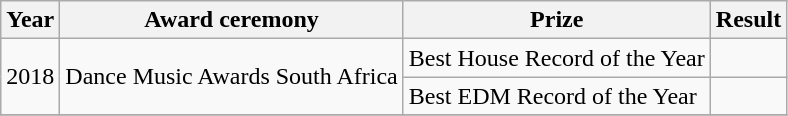<table class ="wikitable">
<tr>
<th>Year</th>
<th>Award ceremony</th>
<th>Prize</th>
<th>Result</th>
</tr>
<tr>
<td rowspan="2">2018</td>
<td rowspan="2"=>Dance Music Awards South Africa</td>
<td>Best House Record of the Year</td>
<td></td>
</tr>
<tr>
<td>Best EDM Record of the Year</td>
<td></td>
</tr>
<tr>
</tr>
</table>
